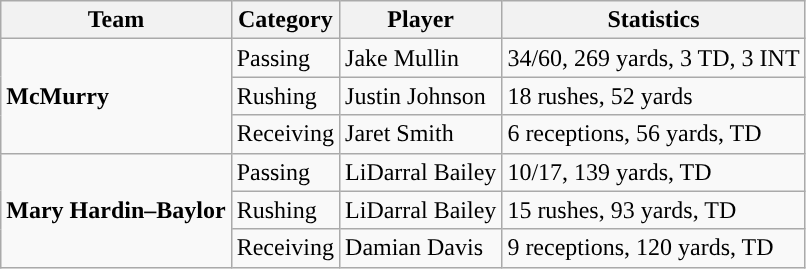<table class="wikitable" style="float: left;">
<tr>
<th>Team</th>
<th>Category</th>
<th>Player</th>
<th>Statistics</th>
</tr>
<tr>
<td rowspan=3><strong>McMurry</strong></td>
<td>Passing</td>
<td>Jake Mullin</td>
<td>34/60, 269 yards, 3 TD, 3 INT</td>
</tr>
<tr>
<td>Rushing</td>
<td>Justin Johnson</td>
<td>18 rushes, 52 yards</td>
</tr>
<tr>
<td>Receiving</td>
<td>Jaret Smith</td>
<td>6 receptions, 56 yards, TD</td>
</tr>
<tr>
<td rowspan=3><strong>Mary Hardin–Baylor</strong></td>
<td>Passing</td>
<td>LiDarral Bailey</td>
<td>10/17, 139 yards, TD</td>
</tr>
<tr>
<td>Rushing</td>
<td>LiDarral Bailey</td>
<td>15 rushes, 93 yards, TD</td>
</tr>
<tr>
<td>Receiving</td>
<td>Damian Davis</td>
<td>9 receptions, 120 yards, TD</td>
</tr>
</table>
